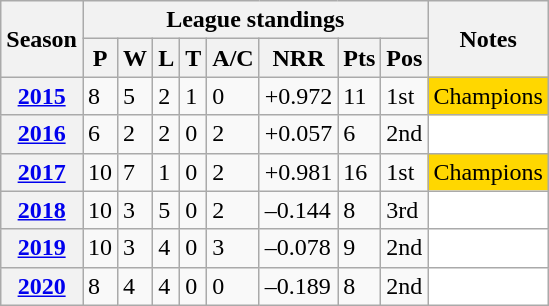<table class="wikitable sortable">
<tr>
<th scope="col" rowspan="2">Season</th>
<th scope="col" colspan="8">League standings</th>
<th scope="col" rowspan="2">Notes</th>
</tr>
<tr>
<th scope="col">P</th>
<th scope="col">W</th>
<th scope="col">L</th>
<th scope="col">T</th>
<th scope="col">A/C</th>
<th scope="col">NRR</th>
<th scope="col">Pts</th>
<th scope="col">Pos</th>
</tr>
<tr>
<th scope="row"><a href='#'>2015</a></th>
<td>8</td>
<td>5</td>
<td>2</td>
<td>1</td>
<td>0</td>
<td>+0.972</td>
<td>11</td>
<td>1st</td>
<td style="background: gold;">Champions</td>
</tr>
<tr>
<th scope="row"><a href='#'>2016</a></th>
<td>6</td>
<td>2</td>
<td>2</td>
<td>0</td>
<td>2</td>
<td>+0.057</td>
<td>6</td>
<td>2nd</td>
<td style="background: white;"></td>
</tr>
<tr>
<th scope="row"><a href='#'>2017</a></th>
<td>10</td>
<td>7</td>
<td>1</td>
<td>0</td>
<td>2</td>
<td>+0.981</td>
<td>16</td>
<td>1st</td>
<td style="background: gold;">Champions</td>
</tr>
<tr>
<th scope="row"><a href='#'>2018</a></th>
<td>10</td>
<td>3</td>
<td>5</td>
<td>0</td>
<td>2</td>
<td>–0.144</td>
<td>8</td>
<td>3rd</td>
<td style="background: white;"></td>
</tr>
<tr>
<th scope="row"><a href='#'>2019</a></th>
<td>10</td>
<td>3</td>
<td>4</td>
<td>0</td>
<td>3</td>
<td>–0.078</td>
<td>9</td>
<td>2nd</td>
<td style="background: white;"></td>
</tr>
<tr>
<th scope="row"><a href='#'>2020</a></th>
<td>8</td>
<td>4</td>
<td>4</td>
<td>0</td>
<td>0</td>
<td>–0.189</td>
<td>8</td>
<td>2nd</td>
<td style="background: white;"></td>
</tr>
</table>
